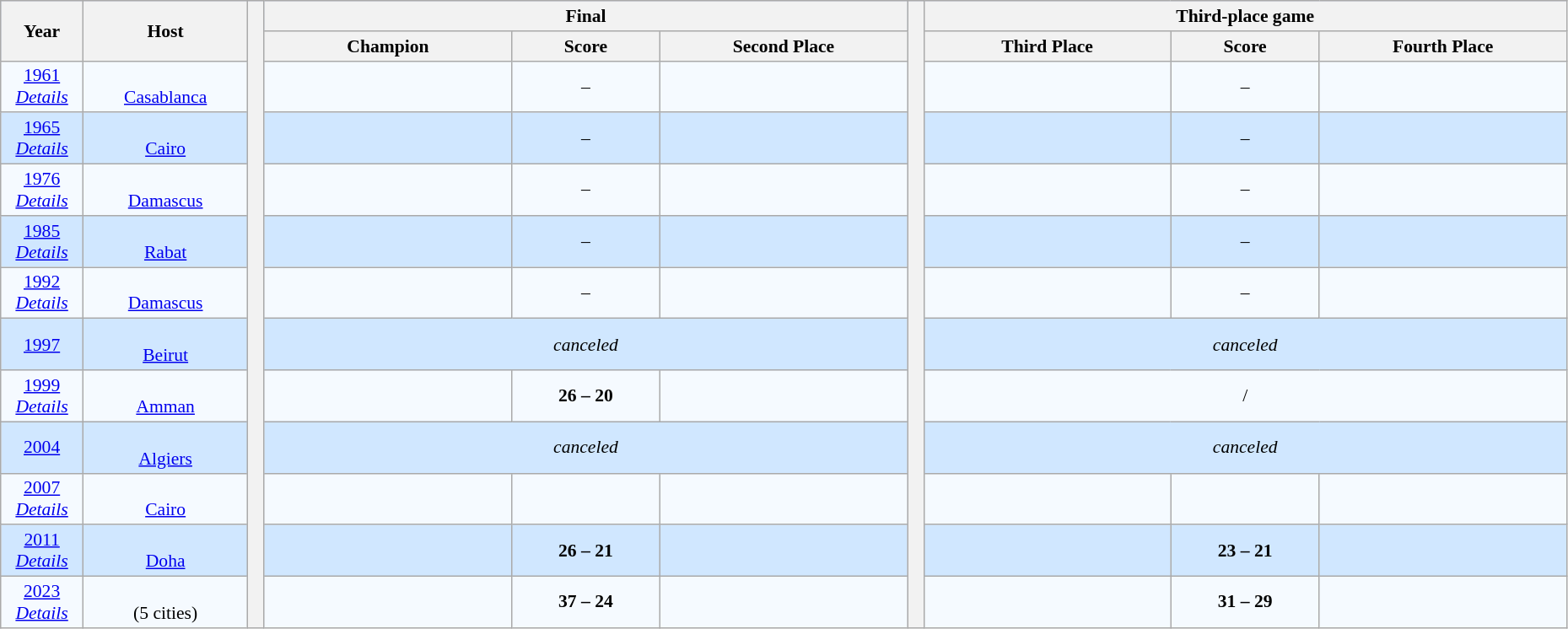<table class="wikitable" style="font-size:90%; width: 98%; text-align: center;">
<tr bgcolor=#C1D8FF>
<th rowspan=2 width=5%>Year</th>
<th rowspan=2 width=10%>Host</th>
<th width=1% rowspan=13 bgcolor=ffffff></th>
<th colspan=3>Final</th>
<th width=1% rowspan=13 bgcolor=ffffff></th>
<th colspan=3>Third-place game</th>
</tr>
<tr bgcolor=#EFEFEF>
<th width=15%>Champion</th>
<th width=9%>Score</th>
<th width=15%>Second Place</th>
<th width=15%>Third Place</th>
<th width=9%>Score</th>
<th width=15%>Fourth Place</th>
</tr>
<tr bgcolor=#F5FAFF>
<td><a href='#'>1961</a> <br> <em><a href='#'>Details</a></em></td>
<td><br> <a href='#'>Casablanca</a></td>
<td><strong></strong></td>
<td>–</td>
<td></td>
<td></td>
<td>–</td>
<td></td>
</tr>
<tr bgcolor=#D0E7FF>
<td><a href='#'>1965</a> <br> <em><a href='#'>Details</a></em></td>
<td><br> <a href='#'>Cairo</a></td>
<td><strong></strong></td>
<td>–</td>
<td></td>
<td></td>
<td>–</td>
<td></td>
</tr>
<tr bgcolor=#F5FAFF>
<td><a href='#'>1976</a> <br> <em><a href='#'>Details</a></em></td>
<td><br> <a href='#'>Damascus</a></td>
<td><strong></strong></td>
<td>–</td>
<td></td>
<td></td>
<td>–</td>
<td></td>
</tr>
<tr bgcolor=#D0E7FF>
<td><a href='#'>1985</a> <br> <em><a href='#'>Details</a></em></td>
<td><br> <a href='#'>Rabat</a></td>
<td><strong></strong></td>
<td>–</td>
<td></td>
<td></td>
<td>–</td>
<td></td>
</tr>
<tr bgcolor=#F5FAFF>
<td><a href='#'>1992</a> <br> <em><a href='#'>Details</a></em></td>
<td><br> <a href='#'>Damascus</a></td>
<td><strong></strong></td>
<td>–</td>
<td></td>
<td></td>
<td>–</td>
<td></td>
</tr>
<tr bgcolor=#D0E7FF>
<td><a href='#'>1997</a></td>
<td><br> <a href='#'>Beirut</a></td>
<td colspan=3><em>canceled</em></td>
<td colspan=3><em>canceled</em></td>
</tr>
<tr bgcolor=#F5FAFF>
<td><a href='#'>1999</a> <br> <em><a href='#'>Details</a></em></td>
<td><br> <a href='#'>Amman</a></td>
<td><strong></strong></td>
<td><strong>26 – 20</strong></td>
<td></td>
<td colspan=3> / <br></td>
</tr>
<tr bgcolor=#D0E7FF>
<td><a href='#'>2004</a></td>
<td><br> <a href='#'>Algiers</a></td>
<td colspan=3><em>canceled</em></td>
<td colspan=3><em>canceled</em></td>
</tr>
<tr bgcolor=#F5FAFF>
<td><a href='#'>2007</a> <br> <em><a href='#'>Details</a></em></td>
<td><br> <a href='#'>Cairo</a></td>
<td><strong></strong></td>
<td></td>
<td></td>
<td></td>
<td></td>
<td></td>
</tr>
<tr bgcolor=#D0E7FF>
<td><a href='#'>2011</a> <br> <em><a href='#'>Details</a></em></td>
<td><br> <a href='#'>Doha</a></td>
<td><strong></strong></td>
<td><strong>26 – 21</strong></td>
<td></td>
<td></td>
<td><strong>23 – 21</strong></td>
<td></td>
</tr>
<tr bgcolor=#F5FAFF>
<td><a href='#'>2023</a> <br> <em><a href='#'>Details</a></em></td>
<td><br>(5 cities)</td>
<td><strong></strong></td>
<td><strong>37 – 24</strong></td>
<td></td>
<td></td>
<td><strong>31 – 29</strong></td>
<td></td>
</tr>
</table>
